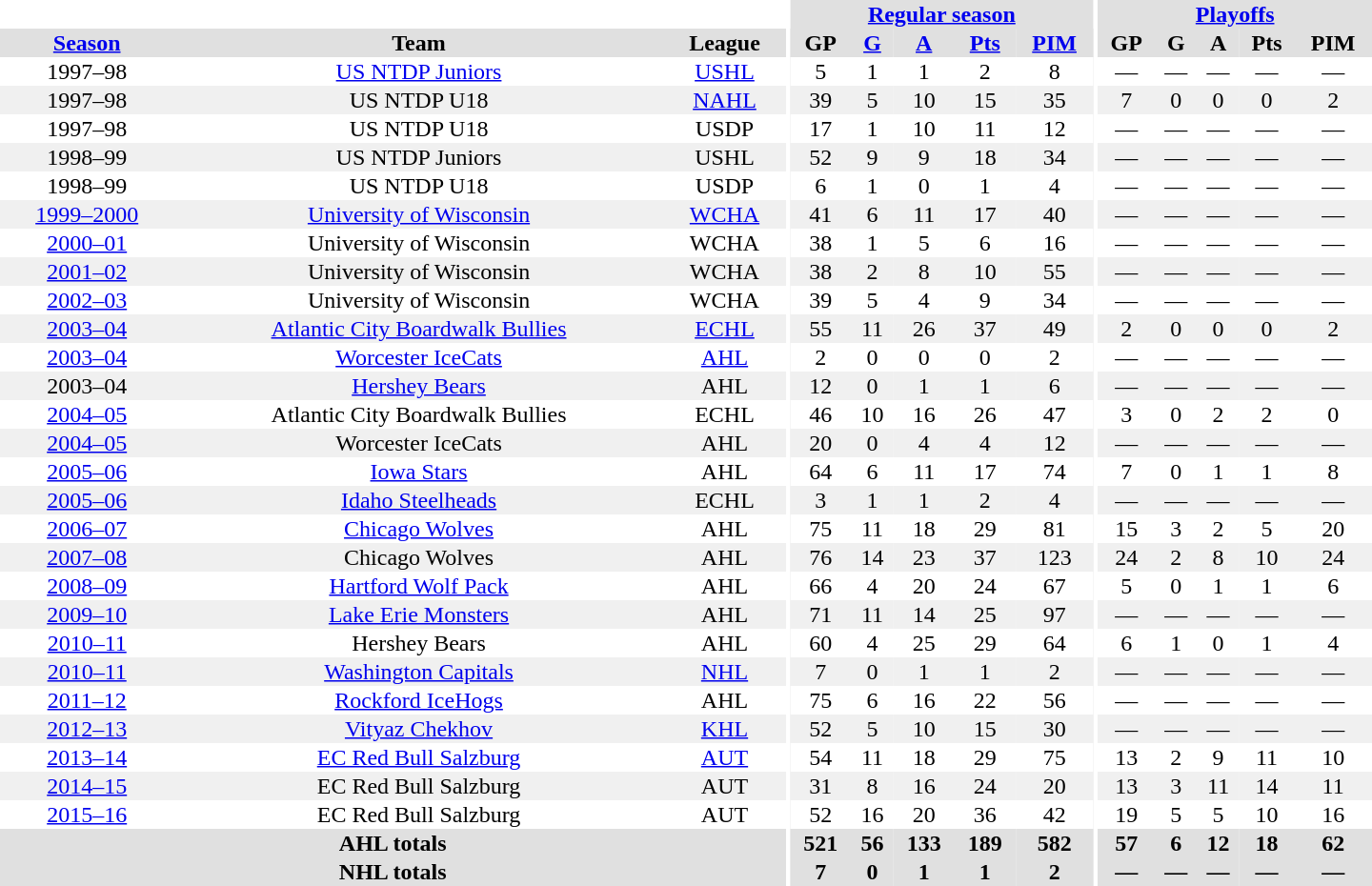<table border="0" cellpadding="1" cellspacing="0" style="text-align:center; width:60em">
<tr bgcolor="#e0e0e0">
<th colspan="3" bgcolor="#ffffff"></th>
<th rowspan="99" bgcolor="#ffffff"></th>
<th colspan="5"><a href='#'>Regular season</a></th>
<th rowspan="99" bgcolor="#ffffff"></th>
<th colspan="5"><a href='#'>Playoffs</a></th>
</tr>
<tr bgcolor="#e0e0e0">
<th><a href='#'>Season</a></th>
<th>Team</th>
<th>League</th>
<th>GP</th>
<th><a href='#'>G</a></th>
<th><a href='#'>A</a></th>
<th><a href='#'>Pts</a></th>
<th><a href='#'>PIM</a></th>
<th>GP</th>
<th>G</th>
<th>A</th>
<th>Pts</th>
<th>PIM</th>
</tr>
<tr>
<td>1997–98</td>
<td><a href='#'>US NTDP Juniors</a></td>
<td><a href='#'>USHL</a></td>
<td>5</td>
<td>1</td>
<td>1</td>
<td>2</td>
<td>8</td>
<td>—</td>
<td>—</td>
<td>—</td>
<td>—</td>
<td>—</td>
</tr>
<tr bgcolor="#f0f0f0">
<td>1997–98</td>
<td>US NTDP U18</td>
<td><a href='#'>NAHL</a></td>
<td>39</td>
<td>5</td>
<td>10</td>
<td>15</td>
<td>35</td>
<td>7</td>
<td>0</td>
<td>0</td>
<td>0</td>
<td>2</td>
</tr>
<tr>
<td>1997–98</td>
<td>US NTDP U18</td>
<td>USDP</td>
<td>17</td>
<td>1</td>
<td>10</td>
<td>11</td>
<td>12</td>
<td>—</td>
<td>—</td>
<td>—</td>
<td>—</td>
<td>—</td>
</tr>
<tr bgcolor="#f0f0f0">
<td>1998–99</td>
<td>US NTDP Juniors</td>
<td>USHL</td>
<td>52</td>
<td>9</td>
<td>9</td>
<td>18</td>
<td>34</td>
<td>—</td>
<td>—</td>
<td>—</td>
<td>—</td>
<td>—</td>
</tr>
<tr>
<td>1998–99</td>
<td>US NTDP U18</td>
<td>USDP</td>
<td>6</td>
<td>1</td>
<td>0</td>
<td>1</td>
<td>4</td>
<td>—</td>
<td>—</td>
<td>—</td>
<td>—</td>
<td>—</td>
</tr>
<tr bgcolor="#f0f0f0">
<td><a href='#'>1999–2000</a></td>
<td><a href='#'>University of Wisconsin</a></td>
<td><a href='#'>WCHA</a></td>
<td>41</td>
<td>6</td>
<td>11</td>
<td>17</td>
<td>40</td>
<td>—</td>
<td>—</td>
<td>—</td>
<td>—</td>
<td>—</td>
</tr>
<tr>
<td><a href='#'>2000–01</a></td>
<td>University of Wisconsin</td>
<td>WCHA</td>
<td>38</td>
<td>1</td>
<td>5</td>
<td>6</td>
<td>16</td>
<td>—</td>
<td>—</td>
<td>—</td>
<td>—</td>
<td>—</td>
</tr>
<tr bgcolor="#f0f0f0">
<td><a href='#'>2001–02</a></td>
<td>University of Wisconsin</td>
<td>WCHA</td>
<td>38</td>
<td>2</td>
<td>8</td>
<td>10</td>
<td>55</td>
<td>—</td>
<td>—</td>
<td>—</td>
<td>—</td>
<td>—</td>
</tr>
<tr>
<td><a href='#'>2002–03</a></td>
<td>University of Wisconsin</td>
<td>WCHA</td>
<td>39</td>
<td>5</td>
<td>4</td>
<td>9</td>
<td>34</td>
<td>—</td>
<td>—</td>
<td>—</td>
<td>—</td>
<td>—</td>
</tr>
<tr bgcolor="#f0f0f0">
<td><a href='#'>2003–04</a></td>
<td><a href='#'>Atlantic City Boardwalk Bullies</a></td>
<td><a href='#'>ECHL</a></td>
<td>55</td>
<td>11</td>
<td>26</td>
<td>37</td>
<td>49</td>
<td>2</td>
<td>0</td>
<td>0</td>
<td>0</td>
<td>2</td>
</tr>
<tr>
<td><a href='#'>2003–04</a></td>
<td><a href='#'>Worcester IceCats</a></td>
<td><a href='#'>AHL</a></td>
<td>2</td>
<td>0</td>
<td>0</td>
<td>0</td>
<td>2</td>
<td>—</td>
<td>—</td>
<td>—</td>
<td>—</td>
<td>—</td>
</tr>
<tr bgcolor="#f0f0f0">
<td>2003–04</td>
<td><a href='#'>Hershey Bears</a></td>
<td>AHL</td>
<td>12</td>
<td>0</td>
<td>1</td>
<td>1</td>
<td>6</td>
<td>—</td>
<td>—</td>
<td>—</td>
<td>—</td>
<td>—</td>
</tr>
<tr>
<td><a href='#'>2004–05</a></td>
<td>Atlantic City Boardwalk Bullies</td>
<td>ECHL</td>
<td>46</td>
<td>10</td>
<td>16</td>
<td>26</td>
<td>47</td>
<td>3</td>
<td>0</td>
<td>2</td>
<td>2</td>
<td>0</td>
</tr>
<tr bgcolor="#f0f0f0">
<td><a href='#'>2004–05</a></td>
<td>Worcester IceCats</td>
<td>AHL</td>
<td>20</td>
<td>0</td>
<td>4</td>
<td>4</td>
<td>12</td>
<td>—</td>
<td>—</td>
<td>—</td>
<td>—</td>
<td>—</td>
</tr>
<tr>
<td><a href='#'>2005–06</a></td>
<td><a href='#'>Iowa Stars</a></td>
<td>AHL</td>
<td>64</td>
<td>6</td>
<td>11</td>
<td>17</td>
<td>74</td>
<td>7</td>
<td>0</td>
<td>1</td>
<td>1</td>
<td>8</td>
</tr>
<tr bgcolor="#f0f0f0">
<td><a href='#'>2005–06</a></td>
<td><a href='#'>Idaho Steelheads</a></td>
<td>ECHL</td>
<td>3</td>
<td>1</td>
<td>1</td>
<td>2</td>
<td>4</td>
<td>—</td>
<td>—</td>
<td>—</td>
<td>—</td>
<td>—</td>
</tr>
<tr>
<td><a href='#'>2006–07</a></td>
<td><a href='#'>Chicago Wolves</a></td>
<td>AHL</td>
<td>75</td>
<td>11</td>
<td>18</td>
<td>29</td>
<td>81</td>
<td>15</td>
<td>3</td>
<td>2</td>
<td>5</td>
<td>20</td>
</tr>
<tr bgcolor="#f0f0f0">
<td><a href='#'>2007–08</a></td>
<td>Chicago Wolves</td>
<td>AHL</td>
<td>76</td>
<td>14</td>
<td>23</td>
<td>37</td>
<td>123</td>
<td>24</td>
<td>2</td>
<td>8</td>
<td>10</td>
<td>24</td>
</tr>
<tr>
<td><a href='#'>2008–09</a></td>
<td><a href='#'>Hartford Wolf Pack</a></td>
<td>AHL</td>
<td>66</td>
<td>4</td>
<td>20</td>
<td>24</td>
<td>67</td>
<td>5</td>
<td>0</td>
<td>1</td>
<td>1</td>
<td>6</td>
</tr>
<tr bgcolor="#f0f0f0">
<td><a href='#'>2009–10</a></td>
<td><a href='#'>Lake Erie Monsters</a></td>
<td>AHL</td>
<td>71</td>
<td>11</td>
<td>14</td>
<td>25</td>
<td>97</td>
<td>—</td>
<td>—</td>
<td>—</td>
<td>—</td>
<td>—</td>
</tr>
<tr>
<td><a href='#'>2010–11</a></td>
<td>Hershey Bears</td>
<td>AHL</td>
<td>60</td>
<td>4</td>
<td>25</td>
<td>29</td>
<td>64</td>
<td>6</td>
<td>1</td>
<td>0</td>
<td>1</td>
<td>4</td>
</tr>
<tr bgcolor="#f0f0f0">
<td><a href='#'>2010–11</a></td>
<td><a href='#'>Washington Capitals</a></td>
<td><a href='#'>NHL</a></td>
<td>7</td>
<td>0</td>
<td>1</td>
<td>1</td>
<td>2</td>
<td>—</td>
<td>—</td>
<td>—</td>
<td>—</td>
<td>—</td>
</tr>
<tr>
<td><a href='#'>2011–12</a></td>
<td><a href='#'>Rockford IceHogs</a></td>
<td>AHL</td>
<td>75</td>
<td>6</td>
<td>16</td>
<td>22</td>
<td>56</td>
<td>—</td>
<td>—</td>
<td>—</td>
<td>—</td>
<td>—</td>
</tr>
<tr bgcolor="#f0f0f0">
<td><a href='#'>2012–13</a></td>
<td><a href='#'>Vityaz Chekhov</a></td>
<td><a href='#'>KHL</a></td>
<td>52</td>
<td>5</td>
<td>10</td>
<td>15</td>
<td>30</td>
<td>—</td>
<td>—</td>
<td>—</td>
<td>—</td>
<td>—</td>
</tr>
<tr>
<td><a href='#'>2013–14</a></td>
<td><a href='#'>EC Red Bull Salzburg</a></td>
<td><a href='#'>AUT</a></td>
<td>54</td>
<td>11</td>
<td>18</td>
<td>29</td>
<td>75</td>
<td>13</td>
<td>2</td>
<td>9</td>
<td>11</td>
<td>10</td>
</tr>
<tr bgcolor="#f0f0f0">
<td><a href='#'>2014–15</a></td>
<td>EC Red Bull Salzburg</td>
<td>AUT</td>
<td>31</td>
<td>8</td>
<td>16</td>
<td>24</td>
<td>20</td>
<td>13</td>
<td>3</td>
<td>11</td>
<td>14</td>
<td>11</td>
</tr>
<tr>
<td><a href='#'>2015–16</a></td>
<td>EC Red Bull Salzburg</td>
<td>AUT</td>
<td>52</td>
<td>16</td>
<td>20</td>
<td>36</td>
<td>42</td>
<td>19</td>
<td>5</td>
<td>5</td>
<td>10</td>
<td>16</td>
</tr>
<tr bgcolor="#e0e0e0">
<th colspan="3">AHL totals</th>
<th>521</th>
<th>56</th>
<th>133</th>
<th>189</th>
<th>582</th>
<th>57</th>
<th>6</th>
<th>12</th>
<th>18</th>
<th>62</th>
</tr>
<tr bgcolor="#e0e0e0">
<th colspan="3">NHL totals</th>
<th>7</th>
<th>0</th>
<th>1</th>
<th>1</th>
<th>2</th>
<th>—</th>
<th>—</th>
<th>—</th>
<th>—</th>
<th>—</th>
</tr>
</table>
